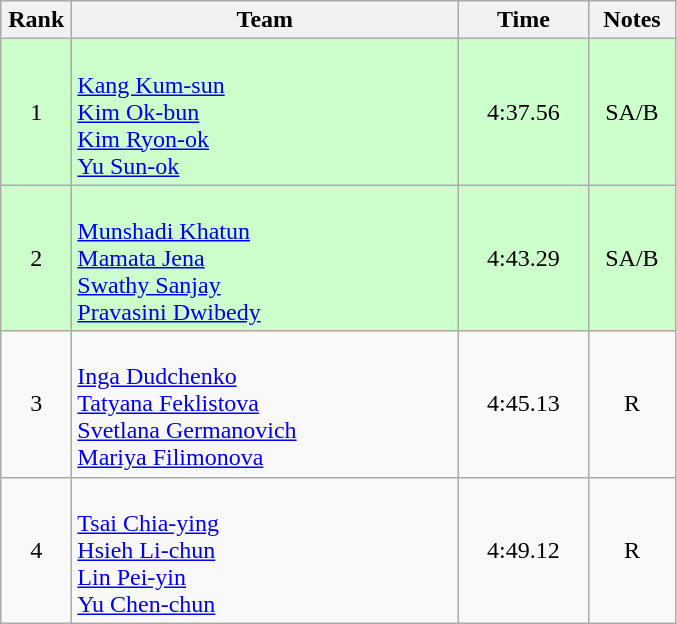<table class=wikitable style="text-align:center">
<tr>
<th width=40>Rank</th>
<th width=250>Team</th>
<th width=80>Time</th>
<th width=50>Notes</th>
</tr>
<tr bgcolor="ccffcc">
<td>1</td>
<td align=left><br><a href='#'>Kang Kum-sun</a><br><a href='#'>Kim Ok-bun</a><br><a href='#'>Kim Ryon-ok</a><br><a href='#'>Yu Sun-ok</a></td>
<td>4:37.56</td>
<td>SA/B</td>
</tr>
<tr bgcolor="ccffcc">
<td>2</td>
<td align=left><br><a href='#'>Munshadi Khatun</a><br><a href='#'>Mamata Jena</a><br><a href='#'>Swathy Sanjay</a><br><a href='#'>Pravasini Dwibedy</a></td>
<td>4:43.29</td>
<td>SA/B</td>
</tr>
<tr>
<td>3</td>
<td align=left><br><a href='#'>Inga Dudchenko</a><br><a href='#'>Tatyana Feklistova</a><br><a href='#'>Svetlana Germanovich</a><br><a href='#'>Mariya Filimonova</a></td>
<td>4:45.13</td>
<td>R</td>
</tr>
<tr>
<td>4</td>
<td align=left><br><a href='#'>Tsai Chia-ying</a><br><a href='#'>Hsieh Li-chun</a><br><a href='#'>Lin Pei-yin</a><br><a href='#'>Yu Chen-chun</a></td>
<td>4:49.12</td>
<td>R</td>
</tr>
</table>
